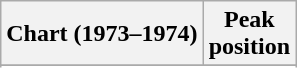<table class="wikitable sortable plainrowheaders" style="text-align:center">
<tr>
<th scope="col">Chart (1973–1974)</th>
<th scope="col">Peak<br> position</th>
</tr>
<tr>
</tr>
<tr>
</tr>
</table>
